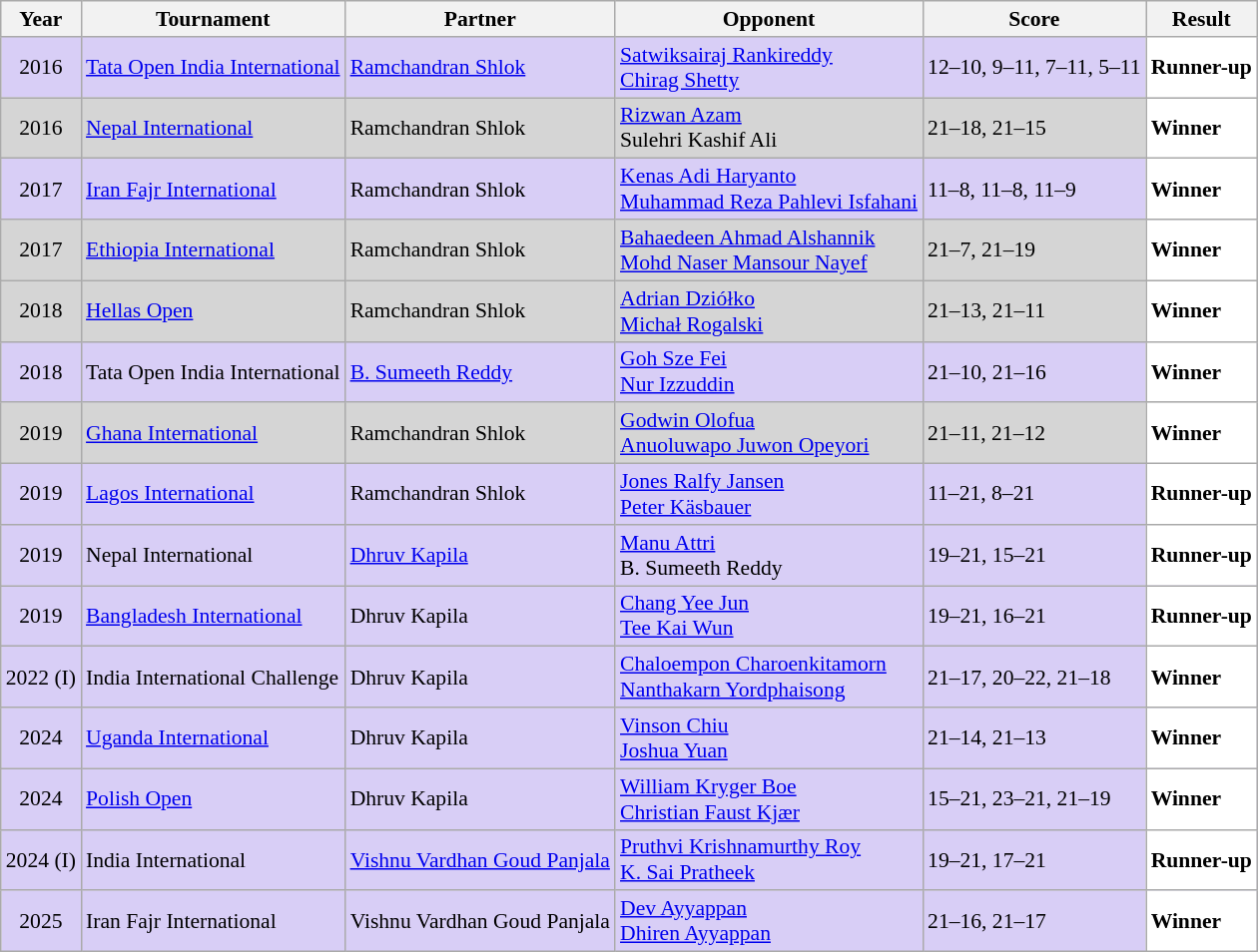<table class="sortable wikitable" style="font-size: 90%;">
<tr>
<th>Year</th>
<th>Tournament</th>
<th>Partner</th>
<th>Opponent</th>
<th>Score</th>
<th>Result</th>
</tr>
<tr style="background:#D8CEF6">
<td align="center">2016</td>
<td align="left"><a href='#'>Tata Open India International</a></td>
<td align="left"> <a href='#'>Ramchandran Shlok</a></td>
<td align="left"> <a href='#'>Satwiksairaj Rankireddy</a><br> <a href='#'>Chirag Shetty</a></td>
<td align="left">12–10, 9–11, 7–11, 5–11</td>
<td style="text-align:left; background:white"> <strong>Runner-up</strong></td>
</tr>
<tr style="background:#D5D5D5">
<td align="center">2016</td>
<td align="left"><a href='#'>Nepal International</a></td>
<td align="left"> Ramchandran Shlok</td>
<td align="left"> <a href='#'>Rizwan Azam</a><br> Sulehri Kashif Ali</td>
<td align="left">21–18, 21–15</td>
<td style="text-align:left; background:white"> <strong>Winner</strong></td>
</tr>
<tr style="background:#D8CEF6">
<td align="center">2017</td>
<td align="left"><a href='#'>Iran Fajr International</a></td>
<td align="left"> Ramchandran Shlok</td>
<td align="left"> <a href='#'>Kenas Adi Haryanto</a><br> <a href='#'>Muhammad Reza Pahlevi Isfahani</a></td>
<td align="left">11–8, 11–8, 11–9</td>
<td style="text-align:left; background:white"> <strong>Winner</strong></td>
</tr>
<tr style="background:#D5D5D5">
<td align="center">2017</td>
<td align="left"><a href='#'>Ethiopia International</a></td>
<td align="left"> Ramchandran Shlok</td>
<td align="left"> <a href='#'>Bahaedeen Ahmad Alshannik</a><br> <a href='#'>Mohd Naser Mansour Nayef</a></td>
<td align="left">21–7, 21–19</td>
<td style="text-align:left; background:white"> <strong>Winner</strong></td>
</tr>
<tr style="background:#D5D5D5">
<td align="center">2018</td>
<td align="left"><a href='#'>Hellas Open</a></td>
<td align="left"> Ramchandran Shlok</td>
<td align="left"> <a href='#'>Adrian Dziółko</a><br> <a href='#'>Michał Rogalski</a></td>
<td align="left">21–13, 21–11</td>
<td style="text-align:left; background:white"> <strong>Winner</strong></td>
</tr>
<tr style="background:#D8CEF6">
<td align="center">2018</td>
<td align="left">Tata Open India International</td>
<td align="left"> <a href='#'>B. Sumeeth Reddy</a></td>
<td align="left"> <a href='#'>Goh Sze Fei</a><br> <a href='#'>Nur Izzuddin</a></td>
<td align="left">21–10, 21–16</td>
<td style="text-align:left; background:white"> <strong>Winner</strong></td>
</tr>
<tr style="background:#D5D5D5">
<td align="center">2019</td>
<td align="left"><a href='#'>Ghana International</a></td>
<td align="left"> Ramchandran Shlok</td>
<td align="left"> <a href='#'>Godwin Olofua</a><br> <a href='#'>Anuoluwapo Juwon Opeyori</a></td>
<td align="left">21–11, 21–12</td>
<td style="text-align:left; background:white"> <strong>Winner</strong></td>
</tr>
<tr style="background:#D8CEF6">
<td align="center">2019</td>
<td align="left"><a href='#'>Lagos International</a></td>
<td align="left"> Ramchandran Shlok</td>
<td align="left"> <a href='#'>Jones Ralfy Jansen</a><br> <a href='#'>Peter Käsbauer</a></td>
<td align="left">11–21, 8–21</td>
<td style="text-align:left; background:white"> <strong>Runner-up</strong></td>
</tr>
<tr style="background:#D8CEF6">
<td align="center">2019</td>
<td align="left">Nepal International</td>
<td align="left"> <a href='#'>Dhruv Kapila</a></td>
<td align="left"> <a href='#'>Manu Attri</a><br> B. Sumeeth Reddy</td>
<td align="left">19–21, 15–21</td>
<td style="text-align:left; background:white"> <strong>Runner-up</strong></td>
</tr>
<tr style="background:#D8CEF6">
<td align="center">2019</td>
<td align="left"><a href='#'>Bangladesh International</a></td>
<td align="left"> Dhruv Kapila</td>
<td align="left"> <a href='#'>Chang Yee Jun</a><br> <a href='#'>Tee Kai Wun</a></td>
<td align="left">19–21, 16–21</td>
<td style="text-align:left; background:white"> <strong>Runner-up</strong></td>
</tr>
<tr style="background:#D8CEF6">
<td align="center">2022 (I)</td>
<td align="left">India International Challenge</td>
<td align="left"> Dhruv Kapila</td>
<td align="left"> <a href='#'>Chaloempon Charoenkitamorn</a><br> <a href='#'>Nanthakarn Yordphaisong</a></td>
<td align="left">21–17, 20–22, 21–18</td>
<td style="text-align:left; background:white"> <strong>Winner</strong></td>
</tr>
<tr style="background:#D8CEF6">
<td align="center">2024</td>
<td align="left"><a href='#'>Uganda International</a></td>
<td align="left"> Dhruv Kapila</td>
<td align="left"> <a href='#'>Vinson Chiu</a><br> <a href='#'>Joshua Yuan</a></td>
<td align="left">21–14, 21–13</td>
<td style="text-align:left; background:white"> <strong>Winner</strong></td>
</tr>
<tr style="background:#D8CEF6">
<td align="center">2024</td>
<td align="left"><a href='#'>Polish Open</a></td>
<td align="left"> Dhruv Kapila</td>
<td align="left"> <a href='#'>William Kryger Boe</a><br> <a href='#'>Christian Faust Kjær</a></td>
<td align="left">15–21, 23–21, 21–19</td>
<td style="text-align:left; background:white"> <strong>Winner</strong></td>
</tr>
<tr style="background:#D8CEF6">
<td align="center">2024 (I)</td>
<td align="left">India International</td>
<td align="left"> <a href='#'>Vishnu Vardhan Goud Panjala</a></td>
<td align="left"> <a href='#'>Pruthvi Krishnamurthy Roy</a><br> <a href='#'>K. Sai Pratheek</a></td>
<td align="left">19–21, 17–21</td>
<td style="text-align:left; background:white"> <strong>Runner-up</strong></td>
</tr>
<tr style="background:#D8CEF6">
<td align="center">2025</td>
<td align="left">Iran Fajr International</td>
<td align="left"> Vishnu Vardhan Goud Panjala</td>
<td align="left"> <a href='#'>Dev Ayyappan</a><br> <a href='#'>Dhiren Ayyappan</a></td>
<td align="left">21–16, 21–17</td>
<td style="text-align:left; background:white"> <strong>Winner</strong></td>
</tr>
</table>
